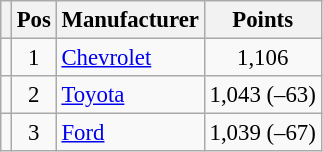<table class="wikitable" style="font-size: 95%;">
<tr>
<th></th>
<th>Pos</th>
<th>Manufacturer</th>
<th>Points</th>
</tr>
<tr>
<td align="left"></td>
<td style="text-align:center;">1</td>
<td><a href='#'>Chevrolet</a></td>
<td style="text-align:center;">1,106</td>
</tr>
<tr>
<td align="left"></td>
<td style="text-align:center;">2</td>
<td><a href='#'>Toyota</a></td>
<td style="text-align:center;">1,043 (–63)</td>
</tr>
<tr>
<td align="left"></td>
<td style="text-align:center;">3</td>
<td><a href='#'>Ford</a></td>
<td style="text-align:center;">1,039 (–67)</td>
</tr>
</table>
